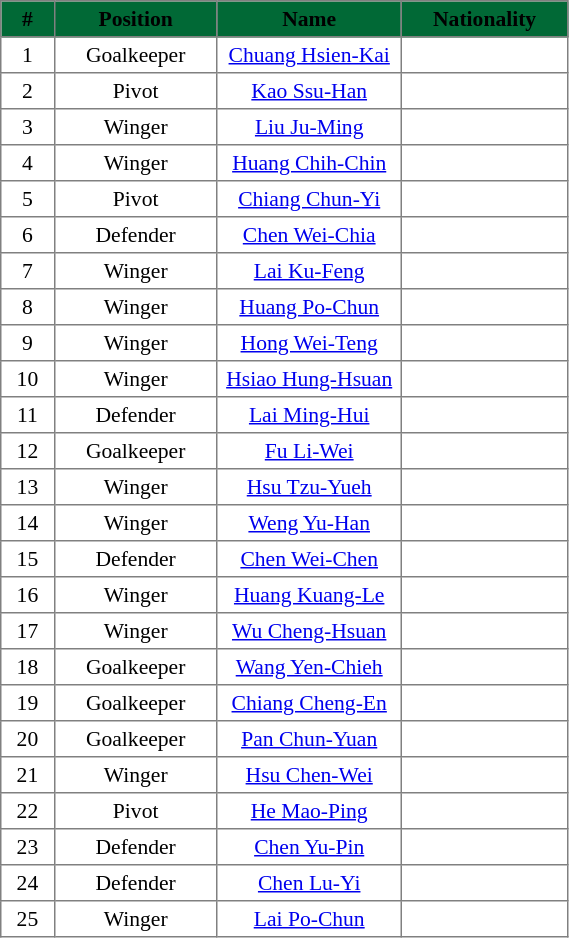<table border=1 style="border-collapse:collapse; font-size:90%;"  cellpadding=3 cellspacing=0 width=30%>
<tr bgcolor=#016936>
<th width=2%>#</th>
<th width=5%>Position</th>
<th width=10%>Name</th>
<th width=5%>Nationality</th>
</tr>
<tr align=center>
<td>1</td>
<td>Goalkeeper</td>
<td><a href='#'>Chuang Hsien-Kai</a></td>
<td></td>
</tr>
<tr align=center>
<td>2</td>
<td>Pivot</td>
<td><a href='#'>Kao Ssu-Han</a></td>
<td></td>
</tr>
<tr align=center>
<td>3</td>
<td>Winger</td>
<td><a href='#'>Liu Ju-Ming</a></td>
<td></td>
</tr>
<tr align=center>
<td>4</td>
<td>Winger</td>
<td><a href='#'>Huang Chih-Chin</a></td>
<td></td>
</tr>
<tr align=center>
<td>5</td>
<td>Pivot</td>
<td><a href='#'>Chiang Chun-Yi</a></td>
<td></td>
</tr>
<tr align=center>
<td>6</td>
<td>Defender</td>
<td><a href='#'>Chen Wei-Chia</a></td>
<td></td>
</tr>
<tr align=center>
<td>7</td>
<td>Winger</td>
<td><a href='#'>Lai Ku-Feng</a></td>
<td></td>
</tr>
<tr align=center>
<td>8</td>
<td>Winger</td>
<td><a href='#'>Huang Po-Chun</a></td>
<td></td>
</tr>
<tr align=center>
<td>9</td>
<td>Winger</td>
<td><a href='#'>Hong Wei-Teng</a></td>
<td></td>
</tr>
<tr align=center>
<td>10</td>
<td>Winger</td>
<td><a href='#'>Hsiao Hung-Hsuan</a></td>
<td></td>
</tr>
<tr align=center>
<td>11</td>
<td>Defender</td>
<td><a href='#'>Lai Ming-Hui</a></td>
<td></td>
</tr>
<tr align=center>
<td>12</td>
<td>Goalkeeper</td>
<td><a href='#'>Fu Li-Wei</a></td>
<td></td>
</tr>
<tr align=center>
<td>13</td>
<td>Winger</td>
<td><a href='#'>Hsu Tzu-Yueh</a></td>
<td></td>
</tr>
<tr align=center>
<td>14</td>
<td>Winger</td>
<td><a href='#'>Weng Yu-Han</a></td>
<td></td>
</tr>
<tr align=center>
<td>15</td>
<td>Defender</td>
<td><a href='#'>Chen Wei-Chen</a></td>
<td></td>
</tr>
<tr align=center>
<td>16</td>
<td>Winger</td>
<td><a href='#'>Huang Kuang-Le</a></td>
<td></td>
</tr>
<tr align=center>
<td>17</td>
<td>Winger</td>
<td><a href='#'>Wu Cheng-Hsuan</a></td>
<td></td>
</tr>
<tr align=center>
<td>18</td>
<td>Goalkeeper</td>
<td><a href='#'>Wang Yen-Chieh</a></td>
<td></td>
</tr>
<tr align=center>
<td>19</td>
<td>Goalkeeper</td>
<td><a href='#'>Chiang Cheng-En</a></td>
<td></td>
</tr>
<tr align=center>
<td>20</td>
<td>Goalkeeper</td>
<td><a href='#'>Pan Chun-Yuan</a></td>
<td></td>
</tr>
<tr align=center>
<td>21</td>
<td>Winger</td>
<td><a href='#'>Hsu Chen-Wei</a></td>
<td></td>
</tr>
<tr align=center>
<td>22</td>
<td>Pivot</td>
<td><a href='#'>He Mao-Ping</a></td>
<td></td>
</tr>
<tr align=center>
<td>23</td>
<td>Defender</td>
<td><a href='#'>Chen Yu-Pin</a></td>
<td></td>
</tr>
<tr align=center>
<td>24</td>
<td>Defender</td>
<td><a href='#'>Chen Lu-Yi</a></td>
<td></td>
</tr>
<tr align=center>
<td>25</td>
<td>Winger</td>
<td><a href='#'>Lai Po-Chun</a></td>
<td></td>
</tr>
</table>
